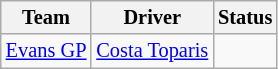<table class="wikitable" style="font-size:85%">
<tr>
<th>Team</th>
<th>Driver</th>
<th>Status</th>
</tr>
<tr>
<td nowrap> <a href='#'>Evans GP</a></td>
<td nowrap> <a href='#'>Costa Toparis</a></td>
<td></td>
</tr>
</table>
